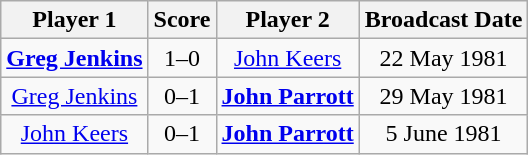<table class="wikitable" style="text-align: center">
<tr>
<th>Player 1</th>
<th>Score</th>
<th>Player 2</th>
<th>Broadcast Date</th>
</tr>
<tr>
<td> <strong><a href='#'>Greg Jenkins</a></strong></td>
<td>1–0</td>
<td> <a href='#'>John Keers</a></td>
<td>22 May 1981</td>
</tr>
<tr>
<td> <a href='#'>Greg Jenkins</a></td>
<td>0–1</td>
<td> <strong><a href='#'>John Parrott</a></strong></td>
<td>29 May 1981</td>
</tr>
<tr>
<td> <a href='#'>John Keers</a></td>
<td>0–1</td>
<td> <strong><a href='#'>John Parrott</a></strong></td>
<td>5 June 1981</td>
</tr>
</table>
